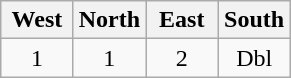<table class='wikitable'>
<tr>
<th width="25%"><strong>West </strong></th>
<th width="25%"><strong>North </strong></th>
<th width="25%"><strong>East </strong></th>
<th width="25%"><strong>South</strong></th>
</tr>
<tr align=center>
<td>1</td>
<td>1</td>
<td>2</td>
<td>Dbl</td>
</tr>
</table>
